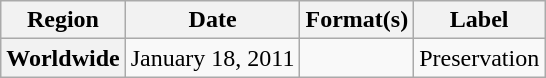<table class="wikitable plainrowheaders">
<tr>
<th scope="col">Region</th>
<th scope="col">Date</th>
<th scope="col">Format(s)</th>
<th scope="col">Label</th>
</tr>
<tr>
<th scope="row">Worldwide</th>
<td>January 18, 2011</td>
<td></td>
<td>Preservation</td>
</tr>
</table>
